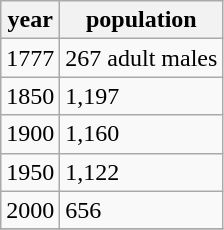<table class="wikitable">
<tr>
<th>year</th>
<th>population</th>
</tr>
<tr>
<td>1777</td>
<td>267 adult males</td>
</tr>
<tr>
<td>1850</td>
<td>1,197</td>
</tr>
<tr>
<td>1900</td>
<td>1,160</td>
</tr>
<tr>
<td>1950</td>
<td>1,122</td>
</tr>
<tr>
<td>2000</td>
<td>656</td>
</tr>
<tr>
</tr>
</table>
